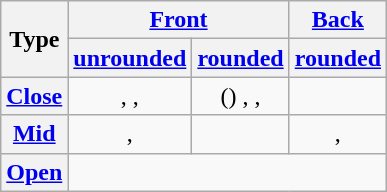<table class="wikitable" style="text-align: center;">
<tr>
<th rowspan="2">Type</th>
<th colspan="2"><a href='#'>Front</a></th>
<th><a href='#'>Back</a></th>
</tr>
<tr>
<th><a href='#'>unrounded</a></th>
<th><a href='#'>rounded</a></th>
<th><a href='#'>rounded</a></th>
</tr>
<tr>
<th><a href='#'>Close</a></th>
<td> <strong></strong>, <strong></strong>, <strong></strong></td>
<td>() <strong></strong>, <strong></strong>, <strong></strong></td>
<td> <strong></strong></td>
</tr>
<tr>
<th><a href='#'>Mid</a></th>
<td> <strong></strong>, <strong></strong></td>
<td> </td>
<td> <strong></strong>, <strong></strong></td>
</tr>
<tr>
<th><a href='#'>Open</a></th>
<td colspan="3"> <strong></strong></td>
</tr>
</table>
